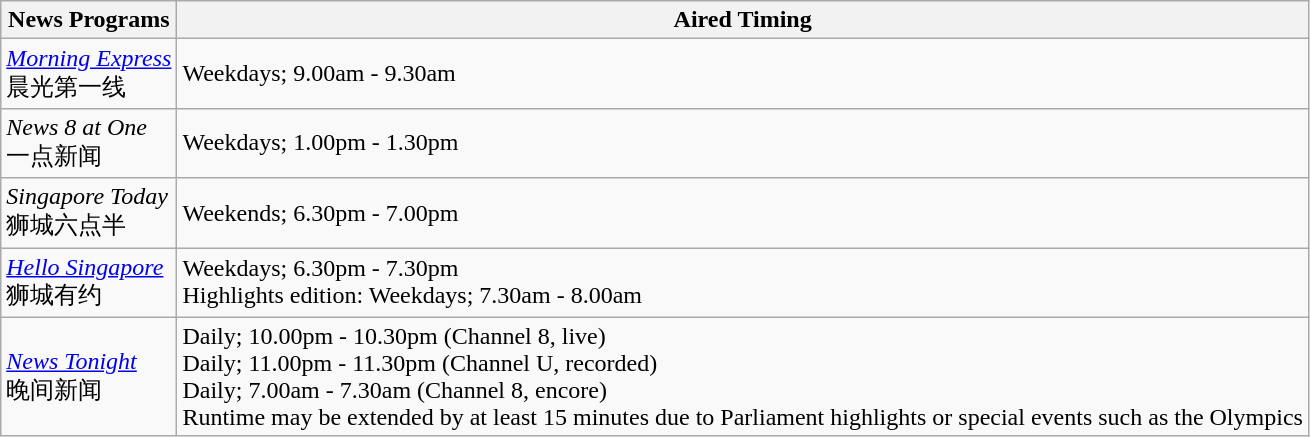<table class="wikitable">
<tr>
<th>News Programs</th>
<th>Aired Timing</th>
</tr>
<tr>
<td><em><a href='#'>Morning Express</a></em> <br> 晨光第一线</td>
<td>Weekdays; 9.00am - 9.30am</td>
</tr>
<tr>
<td><em>News 8 at One</em> <br> 一点新闻</td>
<td>Weekdays; 1.00pm - 1.30pm</td>
</tr>
<tr>
<td><em>Singapore Today</em> <br> 狮城六点半</td>
<td>Weekends; 6.30pm - 7.00pm</td>
</tr>
<tr>
<td><em><a href='#'>Hello Singapore</a></em> <br> 狮城有约</td>
<td>Weekdays; 6.30pm - 7.30pm <br> Highlights edition: Weekdays; 7.30am - 8.00am</td>
</tr>
<tr>
<td><em><a href='#'>News Tonight</a></em> <br> 晚间新闻</td>
<td>Daily; 10.00pm - 10.30pm (Channel 8, live) <br> Daily; 11.00pm - 11.30pm (Channel U, recorded) <br> Daily; 7.00am - 7.30am (Channel 8, encore) <br> Runtime may be extended by at least 15 minutes due to Parliament highlights or special events such as the Olympics</td>
</tr>
</table>
